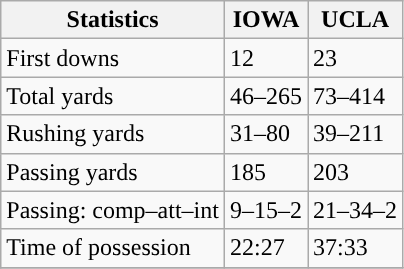<table class="wikitable" style="float: left;">
<tr>
<th>Statistics</th>
<th>IOWA</th>
<th>UCLA</th>
</tr>
<tr>
<td>First downs</td>
<td>12</td>
<td>23</td>
</tr>
<tr>
<td>Total yards</td>
<td>46–265</td>
<td>73–414</td>
</tr>
<tr>
<td>Rushing yards</td>
<td>31–80</td>
<td>39–211</td>
</tr>
<tr>
<td>Passing yards</td>
<td>185</td>
<td>203</td>
</tr>
<tr>
<td>Passing: comp–att–int</td>
<td>9–15–2</td>
<td>21–34–2</td>
</tr>
<tr>
<td>Time of possession</td>
<td>22:27</td>
<td>37:33</td>
</tr>
<tr>
</tr>
</table>
